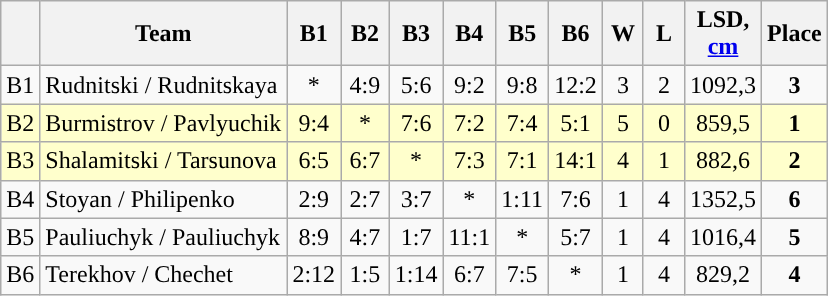<table class="wikitable" style="text-align:center;">
<tr>
<th></th>
<th>Team</th>
<th width="25">B1</th>
<th width="25">B2</th>
<th width="25">B3</th>
<th width="25">B4</th>
<th width="25">B5</th>
<th width="25">B6</th>
<th width="20">W</th>
<th width="20">L</th>
<th width="30">LSD,<br><a href='#'>cm</a></th>
<th>Place</th>
</tr>
<tr>
<td>B1</td>
<td align=left>Rudnitski / Rudnitskaya</td>
<td>*</td>
<td>4:9</td>
<td>5:6</td>
<td>9:2</td>
<td>9:8</td>
<td>12:2</td>
<td>3</td>
<td>2</td>
<td>1092,3</td>
<td><strong>3</strong></td>
</tr>
<tr bgcolor=#ffffcc>
<td>B2</td>
<td align=left>Burmistrov / Pavlyuchik</td>
<td>9:4</td>
<td>*</td>
<td>7:6</td>
<td>7:2</td>
<td>7:4</td>
<td>5:1</td>
<td>5</td>
<td>0</td>
<td>859,5</td>
<td><strong>1</strong></td>
</tr>
<tr bgcolor=#ffffcc>
<td>B3</td>
<td align=left>Shalamitski / Tarsunova</td>
<td>6:5</td>
<td>6:7</td>
<td>*</td>
<td>7:3</td>
<td>7:1</td>
<td>14:1</td>
<td>4</td>
<td>1</td>
<td>882,6</td>
<td><strong>2</strong></td>
</tr>
<tr>
<td>B4</td>
<td align=left>Stoyan / Philipenko</td>
<td>2:9</td>
<td>2:7</td>
<td>3:7</td>
<td>*</td>
<td>1:11</td>
<td>7:6</td>
<td>1</td>
<td>4</td>
<td>1352,5</td>
<td><strong>6</strong></td>
</tr>
<tr>
<td>B5</td>
<td align=left>Pauliuchyk / Pauliuchyk</td>
<td>8:9</td>
<td>4:7</td>
<td>1:7</td>
<td>11:1</td>
<td>*</td>
<td>5:7</td>
<td>1</td>
<td>4</td>
<td>1016,4</td>
<td><strong>5</strong></td>
</tr>
<tr>
<td>B6</td>
<td align=left>Terekhov / Chechet</td>
<td>2:12</td>
<td>1:5</td>
<td>1:14</td>
<td>6:7</td>
<td>7:5</td>
<td>*</td>
<td>1</td>
<td>4</td>
<td>829,2</td>
<td><strong>4</strong></td>
</tr>
</table>
